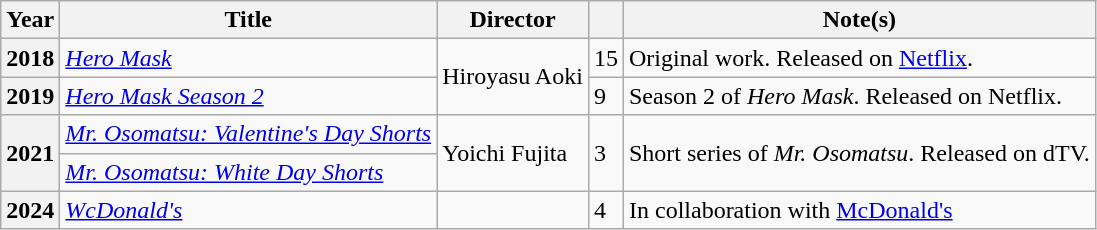<table class="wikitable sortable plainrowheaders">
<tr>
<th width="10" class="unsortable" scope="col">Year</th>
<th scope="col">Title</th>
<th scope="col">Director</th>
<th scope="col"></th>
<th class="unsortable" scope="col">Note(s)</th>
</tr>
<tr>
<th scope="row"><strong>2018</strong></th>
<td><em><a href='#'>Hero Mask</a></em></td>
<td rowspan="2">Hiroyasu Aoki</td>
<td>15</td>
<td>Original work. Released on <a href='#'>Netflix</a>.</td>
</tr>
<tr>
<th scope="row"><strong>2019</strong></th>
<td><a href='#'><em>Hero Mask Season 2</em></a></td>
<td>9</td>
<td>Season 2 of <em>Hero Mask</em>. Released on Netflix.</td>
</tr>
<tr>
<th rowspan="2" scope="row"><strong>2021</strong></th>
<td><em><a href='#'>Mr. Osomatsu: Valentine's Day Shorts</a></em></td>
<td rowspan="2">Yoichi Fujita</td>
<td rowspan="2">3</td>
<td rowspan="2">Short series of <em>Mr. Osomatsu</em>. Released on dTV.</td>
</tr>
<tr>
<td><a href='#'><em>Mr. Osomatsu: White Day Shorts</em></a></td>
</tr>
<tr>
<th>2024</th>
<td><em><a href='#'>WcDonald's</a></em></td>
<td></td>
<td>4</td>
<td>In collaboration with <a href='#'>McDonald's</a></td>
</tr>
</table>
